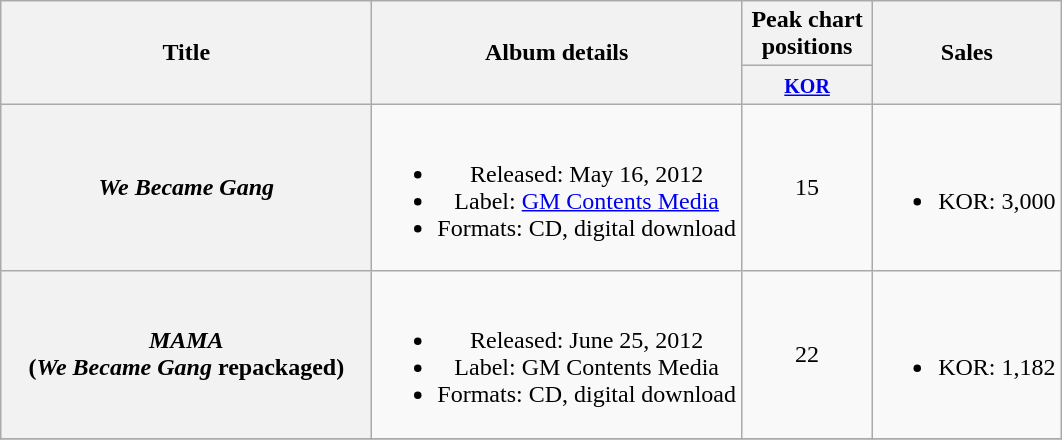<table class="wikitable plainrowheaders" style="text-align:center;">
<tr>
<th scope="col" rowspan="2" style="width:15em;">Title</th>
<th scope="col" rowspan="2">Album details</th>
<th scope="col" colspan="1" style="width:5em;">Peak chart positions</th>
<th scope="col" rowspan="2">Sales</th>
</tr>
<tr>
<th><small><a href='#'>KOR</a></small><br></th>
</tr>
<tr>
<th scope="row"><em>We Became Gang</em></th>
<td><br><ul><li>Released: May 16, 2012</li><li>Label: <a href='#'>GM Contents Media</a></li><li>Formats: CD, digital download</li></ul></td>
<td>15</td>
<td><br><ul><li>KOR: 3,000</li></ul></td>
</tr>
<tr>
<th scope="row"><em>MAMA</em><br>(<em>We Became Gang</em> repackaged)</th>
<td><br><ul><li>Released: June 25, 2012</li><li>Label: GM Contents Media</li><li>Formats: CD, digital download</li></ul></td>
<td>22</td>
<td><br><ul><li>KOR: 1,182</li></ul></td>
</tr>
<tr>
</tr>
</table>
